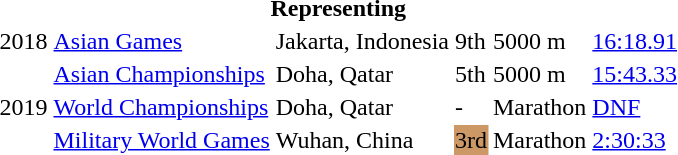<table>
<tr>
<th colspan="6">Representing </th>
</tr>
<tr>
<td>2018</td>
<td><a href='#'>Asian Games</a></td>
<td>Jakarta, Indonesia</td>
<td>9th</td>
<td>5000 m</td>
<td><a href='#'>16:18.91</a></td>
</tr>
<tr>
<td rowspan=3>2019</td>
<td><a href='#'>Asian Championships</a></td>
<td>Doha, Qatar</td>
<td>5th</td>
<td>5000 m</td>
<td><a href='#'>15:43.33</a></td>
</tr>
<tr>
<td><a href='#'>World Championships</a></td>
<td>Doha, Qatar</td>
<td>-</td>
<td>Marathon</td>
<td><a href='#'>DNF</a></td>
</tr>
<tr>
<td><a href='#'>Military World Games</a></td>
<td>Wuhan, China</td>
<td bgcolor="cc9966">3rd</td>
<td>Marathon</td>
<td><a href='#'>2:30:33</a></td>
</tr>
</table>
